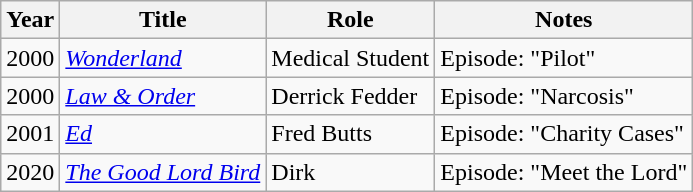<table class="wikitable sortable">
<tr>
<th>Year</th>
<th>Title</th>
<th>Role</th>
<th>Notes</th>
</tr>
<tr>
<td>2000</td>
<td><a href='#'><em>Wonderland</em></a></td>
<td>Medical Student</td>
<td>Episode: "Pilot"</td>
</tr>
<tr>
<td>2000</td>
<td><em><a href='#'>Law & Order</a></em></td>
<td>Derrick Fedder</td>
<td>Episode: "Narcosis"</td>
</tr>
<tr>
<td>2001</td>
<td><a href='#'><em>Ed</em></a></td>
<td>Fred Butts</td>
<td>Episode: "Charity Cases"</td>
</tr>
<tr>
<td>2020</td>
<td><a href='#'><em>The Good Lord Bird</em></a></td>
<td>Dirk</td>
<td>Episode: "Meet the Lord"</td>
</tr>
</table>
